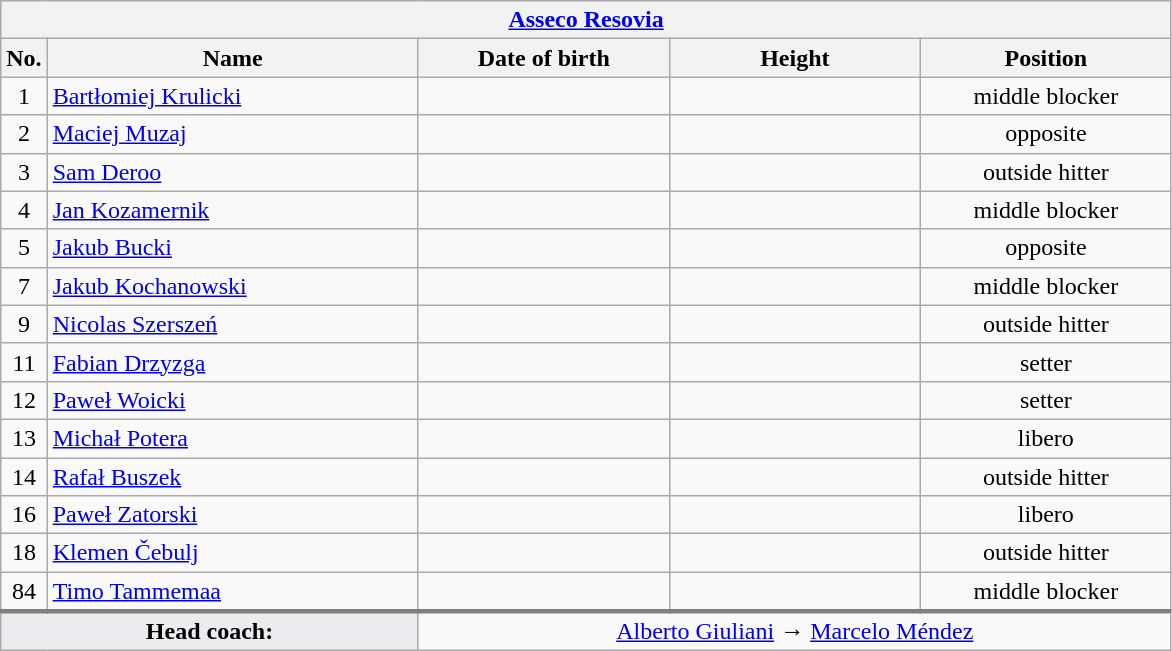<table class="wikitable collapsible collapsed" style="font-size:100%; text-align:center">
<tr>
<th colspan=5 style="width:30em"><a href='#'>Asseco Resovia</a></th>
</tr>
<tr>
<th>No.</th>
<th style="width:15em">Name</th>
<th style="width:10em">Date of birth</th>
<th style="width:10em">Height</th>
<th style="width:10em">Position</th>
</tr>
<tr>
<td>1</td>
<td align=left> <a href='#'>Bartłomiej Krulicki</a></td>
<td align=right></td>
<td></td>
<td>middle blocker</td>
</tr>
<tr>
<td>2</td>
<td align=left> <a href='#'>Maciej Muzaj</a></td>
<td align=right></td>
<td></td>
<td>opposite</td>
</tr>
<tr>
<td>3</td>
<td align=left> <a href='#'>Sam Deroo</a></td>
<td align=right></td>
<td></td>
<td>outside hitter</td>
</tr>
<tr>
<td>4</td>
<td align=left> <a href='#'>Jan Kozamernik</a></td>
<td align=right></td>
<td></td>
<td>middle blocker</td>
</tr>
<tr>
<td>5</td>
<td align=left> <a href='#'>Jakub Bucki</a></td>
<td align=right></td>
<td></td>
<td>opposite</td>
</tr>
<tr>
<td>7</td>
<td align=left> <a href='#'>Jakub Kochanowski</a></td>
<td align=right></td>
<td></td>
<td>middle blocker</td>
</tr>
<tr>
<td>9</td>
<td align=left> <a href='#'>Nicolas Szerszeń</a></td>
<td align=right></td>
<td></td>
<td>outside hitter</td>
</tr>
<tr>
<td>11</td>
<td align=left> <a href='#'>Fabian Drzyzga</a></td>
<td align=right></td>
<td></td>
<td>setter</td>
</tr>
<tr>
<td>12</td>
<td align=left> <a href='#'>Paweł Woicki</a></td>
<td align=right></td>
<td></td>
<td>setter</td>
</tr>
<tr>
<td>13</td>
<td align=left> <a href='#'>Michał Potera</a></td>
<td align=right></td>
<td></td>
<td>libero</td>
</tr>
<tr>
<td>14</td>
<td align=left> <a href='#'>Rafał Buszek</a></td>
<td align=right></td>
<td></td>
<td>outside hitter</td>
</tr>
<tr>
<td>16</td>
<td align=left> <a href='#'>Paweł Zatorski</a></td>
<td align=right></td>
<td></td>
<td>libero</td>
</tr>
<tr>
<td>18</td>
<td align=left> <a href='#'>Klemen Čebulj</a></td>
<td align=right></td>
<td></td>
<td>outside hitter</td>
</tr>
<tr>
<td>84</td>
<td align=left> <a href='#'>Timo Tammemaa</a></td>
<td align=right></td>
<td></td>
<td>middle blocker</td>
</tr>
<tr style="border-top: 3px solid grey">
<td colspan=2 style="background:#EAECF0"><strong>Head coach:</strong></td>
<td colspan=3> <a href='#'>Alberto Giuliani</a> →  <a href='#'>Marcelo Méndez</a></td>
</tr>
</table>
